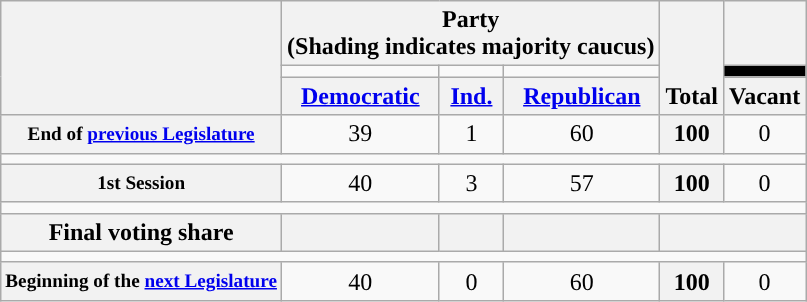<table class=wikitable style="text-align:center">
<tr style="vertical-align:bottom;">
<th rowspan=3></th>
<th colspan=3>Party <div>(Shading indicates majority caucus)</div></th>
<th rowspan=3>Total</th>
<th></th>
</tr>
<tr style="height:5px">
<td style="background-color:"></td>
<td style="background-color:"></td>
<td style="background-color:"></td>
<td style="background:black;"></td>
</tr>
<tr>
<th><a href='#'>Democratic</a></th>
<th><a href='#'>Ind.</a></th>
<th><a href='#'>Republican</a></th>
<th>Vacant</th>
</tr>
<tr>
<th style="font-size:80%;">End of <a href='#'>previous Legislature</a></th>
<td>39</td>
<td>1</td>
<td>60</td>
<th>100</th>
<td>0</td>
</tr>
<tr>
<td colspan=6></td>
</tr>
<tr>
<th style="font-size:80%;">1st Session</th>
<td>40</td>
<td>3</td>
<td>57</td>
<th>100</th>
<td>0</td>
</tr>
<tr>
<td colspan=6></td>
</tr>
<tr>
<th>Final voting share</th>
<th></th>
<th></th>
<th></th>
<th colspan=2></th>
</tr>
<tr>
<td colspan=6></td>
</tr>
<tr>
<th style="font-size:80%;">Beginning of the <a href='#'>next Legislature</a></th>
<td>40</td>
<td>0</td>
<td>60</td>
<th>100</th>
<td>0</td>
</tr>
</table>
